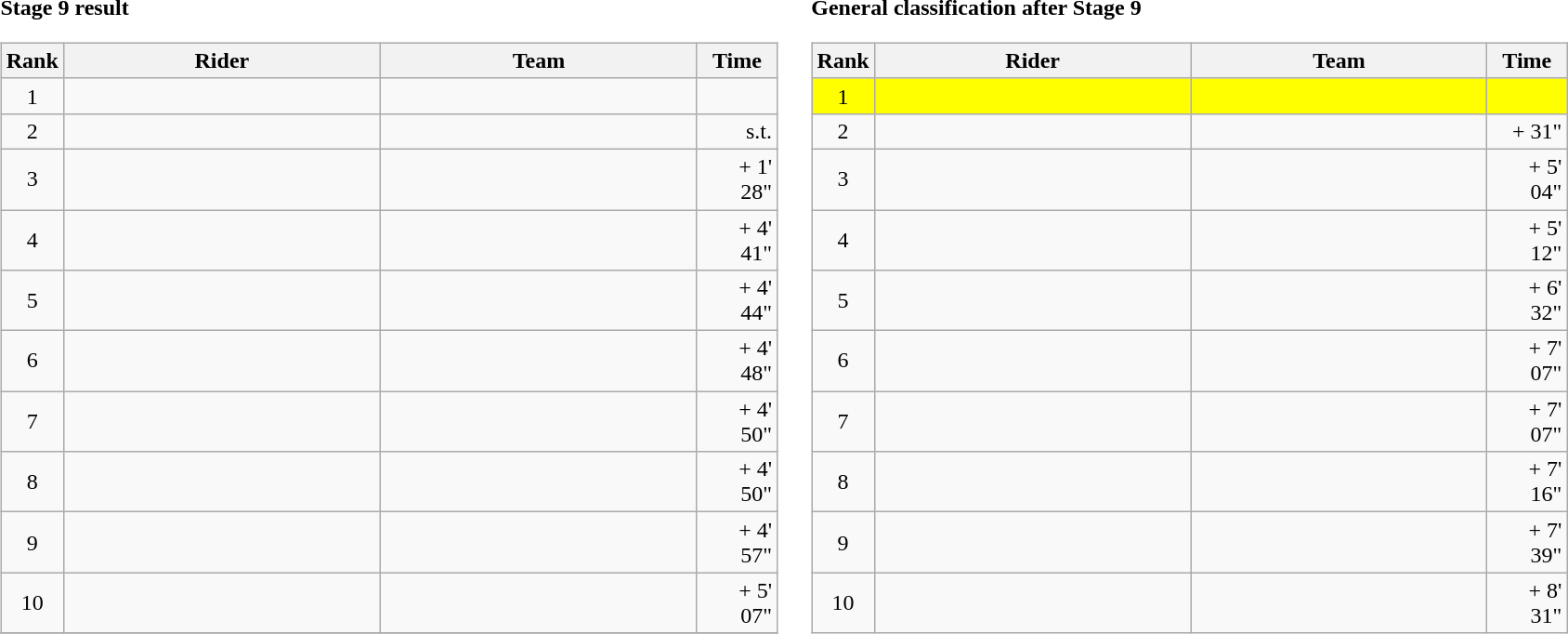<table>
<tr>
<td><strong>Stage 9 result</strong><br><table class="wikitable">
<tr>
<th width="8">Rank</th>
<th width="220">Rider</th>
<th width="220">Team</th>
<th width="50">Time</th>
</tr>
<tr>
<td style="text-align:center;">1</td>
<td></td>
<td></td>
<td align="right"></td>
</tr>
<tr>
<td style="text-align:center;">2</td>
<td><s></s> </td>
<td></td>
<td align="right">s.t.</td>
</tr>
<tr>
<td style="text-align:center;">3</td>
<td> </td>
<td></td>
<td align="right">+ 1' 28"</td>
</tr>
<tr>
<td style="text-align:center;">4</td>
<td> </td>
<td></td>
<td align="right">+ 4' 41"</td>
</tr>
<tr>
<td style="text-align:center;">5</td>
<td></td>
<td></td>
<td align="right">+ 4' 44"</td>
</tr>
<tr>
<td style="text-align:center;">6</td>
<td></td>
<td></td>
<td align="right">+ 4' 48"</td>
</tr>
<tr>
<td style="text-align:center;">7</td>
<td></td>
<td></td>
<td align="right">+ 4' 50"</td>
</tr>
<tr>
<td style="text-align:center;">8</td>
<td></td>
<td></td>
<td align="right">+ 4' 50"</td>
</tr>
<tr>
<td style="text-align:center;">9</td>
<td></td>
<td></td>
<td align="right">+ 4' 57"</td>
</tr>
<tr>
<td style="text-align:center;">10</td>
<td></td>
<td></td>
<td align="right">+ 5' 07"</td>
</tr>
<tr>
</tr>
</table>
</td>
<td></td>
<td><strong>General classification after Stage 9</strong><br><table class="wikitable">
<tr>
<th width="8">Rank</th>
<th width="220">Rider</th>
<th width="205">Team</th>
<th width="50">Time</th>
</tr>
<tr bgcolor=Yellow>
<td style="text-align:center;">1</td>
<td><s></s> </td>
<td></td>
<td align="right"></td>
</tr>
<tr>
<td style="text-align:center;">2</td>
<td> </td>
<td></td>
<td align="right">+ 31"</td>
</tr>
<tr>
<td style="text-align:center;">3</td>
<td> </td>
<td></td>
<td align="right">+ 5' 04"</td>
</tr>
<tr>
<td style="text-align:center;">4</td>
<td></td>
<td></td>
<td align="right">+ 5' 12"</td>
</tr>
<tr>
<td style="text-align:center;">5</td>
<td></td>
<td></td>
<td align="right">+ 6' 32"</td>
</tr>
<tr>
<td style="text-align:center;">6</td>
<td></td>
<td></td>
<td align="right">+ 7' 07"</td>
</tr>
<tr>
<td style="text-align:center;">7</td>
<td></td>
<td></td>
<td align="right">+ 7' 07"</td>
</tr>
<tr>
<td style="text-align:center;">8</td>
<td></td>
<td></td>
<td align="right">+ 7' 16"</td>
</tr>
<tr>
<td style="text-align:center;">9</td>
<td></td>
<td></td>
<td align="right">+ 7' 39"</td>
</tr>
<tr>
<td style="text-align:center;">10</td>
<td> </td>
<td></td>
<td align="right">+ 8' 31"</td>
</tr>
</table>
</td>
</tr>
</table>
